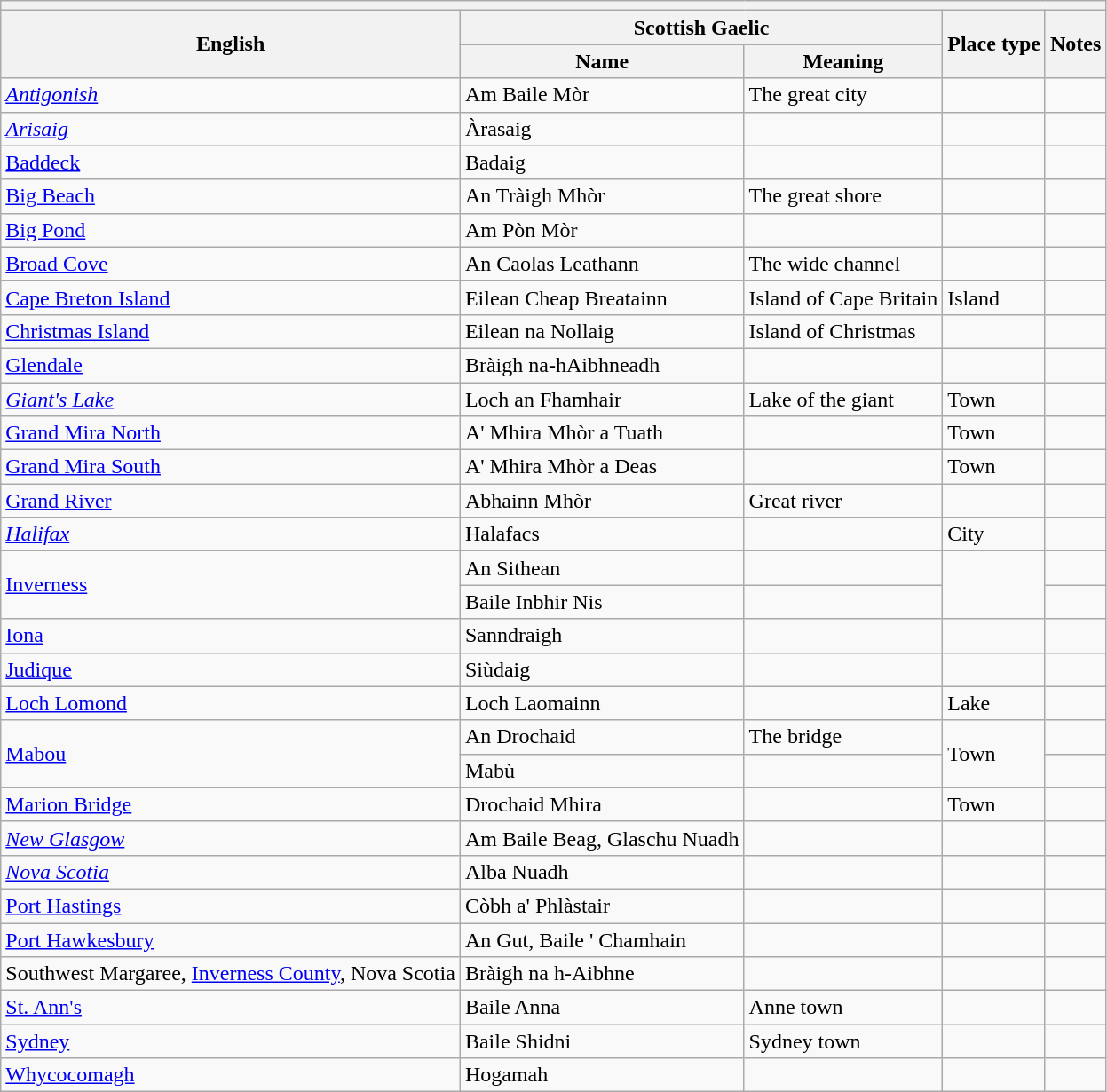<table class="wikitable sortable">
<tr>
<th colspan="5"></th>
</tr>
<tr>
<th rowspan="2">English</th>
<th colspan="2">Scottish Gaelic</th>
<th rowspan="2">Place type</th>
<th rowspan="2">Notes</th>
</tr>
<tr>
<th>Name</th>
<th>Meaning</th>
</tr>
<tr>
<td><em><a href='#'>Antigonish</a></em></td>
<td>Am Baile Mòr</td>
<td>The great city</td>
<td></td>
<td></td>
</tr>
<tr>
<td><em><a href='#'>Arisaig</a></em></td>
<td>Àrasaig</td>
<td></td>
<td></td>
<td></td>
</tr>
<tr>
<td><a href='#'>Baddeck</a></td>
<td>Badaig</td>
<td></td>
<td></td>
<td></td>
</tr>
<tr>
<td><a href='#'>Big Beach</a></td>
<td>An Tràigh Mhòr</td>
<td>The great shore</td>
<td></td>
<td></td>
</tr>
<tr>
<td><a href='#'>Big Pond</a></td>
<td>Am Pòn Mòr</td>
<td></td>
<td></td>
<td></td>
</tr>
<tr>
<td><a href='#'>Broad Cove</a></td>
<td>An Caolas Leathann</td>
<td>The wide channel</td>
<td></td>
<td></td>
</tr>
<tr>
<td><a href='#'>Cape Breton Island</a></td>
<td>Eilean Cheap Breatainn</td>
<td>Island of Cape Britain</td>
<td>Island</td>
<td></td>
</tr>
<tr>
<td><a href='#'>Christmas Island</a></td>
<td>Eilean na Nollaig</td>
<td>Island of Christmas</td>
<td></td>
<td></td>
</tr>
<tr>
<td><a href='#'>Glendale</a></td>
<td>Bràigh na-hAibhneadh</td>
<td></td>
<td></td>
<td></td>
</tr>
<tr>
<td><em><a href='#'>Giant's Lake</a></em></td>
<td>Loch an Fhamhair</td>
<td>Lake of the giant</td>
<td>Town</td>
<td></td>
</tr>
<tr>
<td><a href='#'>Grand Mira North</a></td>
<td>A' Mhira Mhòr a Tuath</td>
<td></td>
<td>Town</td>
<td></td>
</tr>
<tr>
<td><a href='#'>Grand Mira South</a></td>
<td>A' Mhira Mhòr a Deas</td>
<td></td>
<td>Town</td>
<td></td>
</tr>
<tr>
<td><a href='#'>Grand River</a></td>
<td>Abhainn Mhòr</td>
<td>Great river</td>
<td></td>
<td></td>
</tr>
<tr>
<td><em><a href='#'>Halifax</a></em></td>
<td>Halafacs</td>
<td></td>
<td>City</td>
<td></td>
</tr>
<tr>
<td rowspan="2"><a href='#'>Inverness</a></td>
<td>An Sithean</td>
<td></td>
<td rowspan="2"></td>
<td></td>
</tr>
<tr>
<td>Baile Inbhir Nis</td>
<td></td>
<td></td>
</tr>
<tr>
<td><a href='#'>Iona</a></td>
<td>Sanndraigh</td>
<td></td>
<td></td>
<td></td>
</tr>
<tr>
<td><a href='#'>Judique</a></td>
<td>Siùdaig</td>
<td></td>
<td></td>
<td></td>
</tr>
<tr>
<td><a href='#'>Loch Lomond</a></td>
<td>Loch Laomainn</td>
<td></td>
<td>Lake</td>
<td></td>
</tr>
<tr>
<td rowspan="2"><a href='#'>Mabou</a></td>
<td>An Drochaid</td>
<td>The bridge</td>
<td rowspan="2">Town</td>
<td></td>
</tr>
<tr>
<td>Mabù</td>
<td></td>
<td></td>
</tr>
<tr>
<td><a href='#'>Marion Bridge</a></td>
<td>Drochaid Mhira</td>
<td></td>
<td>Town</td>
<td></td>
</tr>
<tr>
<td><em><a href='#'>New Glasgow</a></em></td>
<td>Am Baile Beag, Glaschu Nuadh</td>
<td></td>
<td></td>
<td></td>
</tr>
<tr>
<td><em><a href='#'>Nova Scotia</a></em></td>
<td>Alba Nuadh</td>
<td></td>
<td></td>
<td></td>
</tr>
<tr>
<td><a href='#'>Port Hastings</a></td>
<td>Còbh a' Phlàstair</td>
<td></td>
<td></td>
<td></td>
</tr>
<tr>
<td><a href='#'>Port Hawkesbury</a></td>
<td>An Gut, Baile ' Chamhain</td>
<td></td>
<td></td>
<td></td>
</tr>
<tr>
<td>Southwest Margaree, <a href='#'>Inverness County</a>, Nova Scotia</td>
<td>Bràigh na h-Aibhne</td>
<td></td>
<td></td>
<td></td>
</tr>
<tr>
<td><a href='#'>St. Ann's</a></td>
<td>Baile Anna</td>
<td>Anne town</td>
<td></td>
<td></td>
</tr>
<tr>
<td><a href='#'>Sydney</a></td>
<td>Baile Shidni</td>
<td>Sydney town</td>
<td></td>
<td></td>
</tr>
<tr>
<td><a href='#'>Whycocomagh</a></td>
<td>Hogamah</td>
<td></td>
<td></td>
<td></td>
</tr>
</table>
